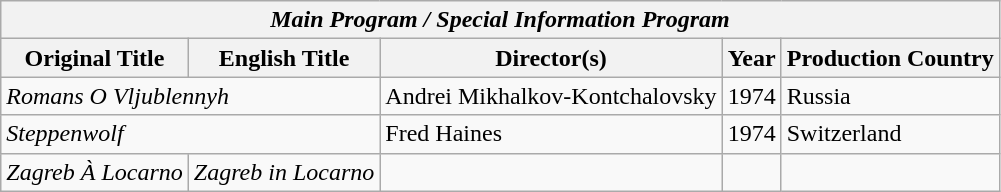<table class="wikitable sortable">
<tr>
<th colspan="5"><strong><em>Main Program / Special Information Program</em></strong></th>
</tr>
<tr>
<th>Original Title</th>
<th>English Title</th>
<th>Director(s)</th>
<th>Year</th>
<th>Production Country</th>
</tr>
<tr>
<td colspan="2"><em>Romans O Vljublennyh</em></td>
<td>Andrei Mikhalkov-Kontchalovsky</td>
<td>1974</td>
<td>Russia</td>
</tr>
<tr>
<td colspan="2"><em>Steppenwolf</em></td>
<td>Fred Haines</td>
<td>1974</td>
<td>Switzerland</td>
</tr>
<tr>
<td><em>Zagreb À Locarno</em></td>
<td><em>Zagreb in Locarno</em></td>
<td></td>
<td></td>
<td></td>
</tr>
</table>
